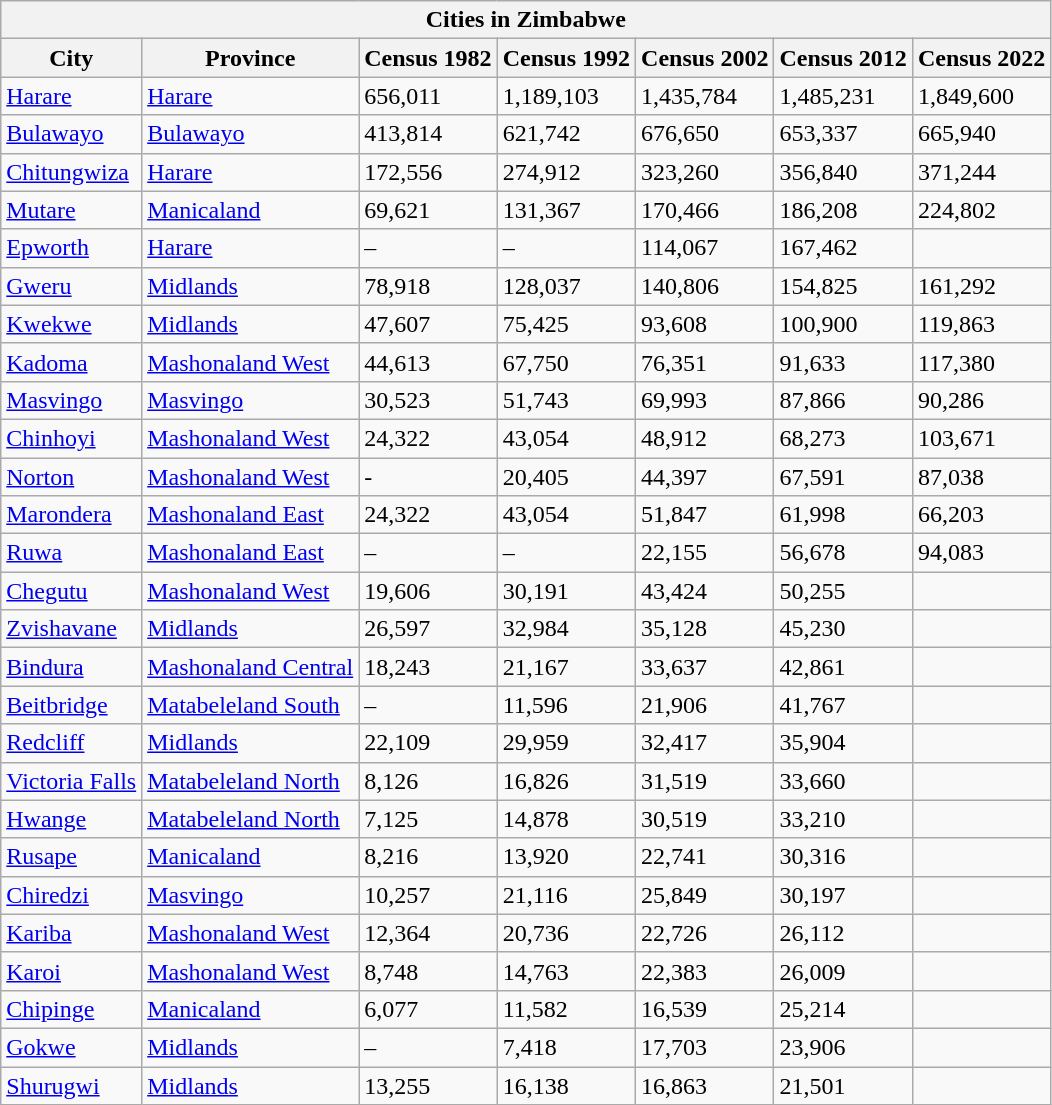<table class="wikitable sortable">
<tr>
<th colspan="8"><strong>Cities in Zimbabwe</strong></th>
</tr>
<tr>
<th>City</th>
<th>Province</th>
<th>Census 1982</th>
<th>Census 1992</th>
<th>Census 2002</th>
<th>Census 2012</th>
<th>Census 2022</th>
</tr>
<tr>
<td><a href='#'>Harare</a></td>
<td><a href='#'>Harare</a></td>
<td>656,011</td>
<td>1,189,103</td>
<td>1,435,784</td>
<td>1,485,231</td>
<td>1,849,600</td>
</tr>
<tr>
<td><a href='#'>Bulawayo</a></td>
<td><a href='#'>Bulawayo</a></td>
<td>413,814</td>
<td>621,742</td>
<td>676,650</td>
<td>653,337</td>
<td>665,940</td>
</tr>
<tr>
<td><a href='#'>Chitungwiza</a></td>
<td><a href='#'>Harare</a></td>
<td>172,556</td>
<td>274,912</td>
<td>323,260</td>
<td>356,840</td>
<td>371,244</td>
</tr>
<tr>
<td><a href='#'>Mutare</a></td>
<td><a href='#'>Manicaland</a></td>
<td>69,621</td>
<td>131,367</td>
<td>170,466</td>
<td>186,208</td>
<td>224,802</td>
</tr>
<tr>
<td><a href='#'>Epworth</a></td>
<td><a href='#'>Harare</a></td>
<td>–</td>
<td>–</td>
<td>114,067</td>
<td>167,462</td>
</tr>
<tr>
<td><a href='#'>Gweru</a></td>
<td><a href='#'>Midlands</a></td>
<td>78,918</td>
<td>128,037</td>
<td>140,806</td>
<td>154,825</td>
<td>161,292</td>
</tr>
<tr>
<td><a href='#'>Kwekwe</a></td>
<td><a href='#'>Midlands</a></td>
<td>47,607</td>
<td>75,425</td>
<td>93,608</td>
<td>100,900</td>
<td>119,863</td>
</tr>
<tr>
<td><a href='#'>Kadoma</a></td>
<td><a href='#'>Mashonaland West</a></td>
<td>44,613</td>
<td>67,750</td>
<td>76,351</td>
<td>91,633</td>
<td>117,380</td>
</tr>
<tr>
<td><a href='#'>Masvingo</a></td>
<td><a href='#'>Masvingo</a></td>
<td>30,523</td>
<td>51,743</td>
<td>69,993</td>
<td>87,866</td>
<td>90,286</td>
</tr>
<tr>
<td><a href='#'>Chinhoyi</a></td>
<td><a href='#'>Mashonaland West</a></td>
<td>24,322</td>
<td>43,054</td>
<td>48,912</td>
<td>68,273</td>
<td>103,671</td>
</tr>
<tr>
<td><a href='#'>Norton</a></td>
<td><a href='#'>Mashonaland West</a></td>
<td>-</td>
<td>20,405</td>
<td>44,397</td>
<td>67,591</td>
<td>87,038</td>
</tr>
<tr>
<td><a href='#'>Marondera</a></td>
<td><a href='#'>Mashonaland East</a></td>
<td>24,322</td>
<td>43,054</td>
<td>51,847</td>
<td>61,998</td>
<td>66,203</td>
</tr>
<tr>
<td><a href='#'>Ruwa</a></td>
<td><a href='#'>Mashonaland East</a></td>
<td>–</td>
<td>–</td>
<td>22,155</td>
<td>56,678</td>
<td>94,083</td>
</tr>
<tr>
<td><a href='#'>Chegutu</a></td>
<td><a href='#'>Mashonaland West</a></td>
<td>19,606</td>
<td>30,191</td>
<td>43,424</td>
<td>50,255</td>
<td></td>
</tr>
<tr>
<td><a href='#'>Zvishavane</a></td>
<td><a href='#'>Midlands</a></td>
<td>26,597</td>
<td>32,984</td>
<td>35,128</td>
<td>45,230</td>
<td></td>
</tr>
<tr>
<td><a href='#'>Bindura</a></td>
<td><a href='#'>Mashonaland Central</a></td>
<td>18,243</td>
<td>21,167</td>
<td>33,637</td>
<td>42,861</td>
<td></td>
</tr>
<tr>
<td><a href='#'>Beitbridge</a></td>
<td><a href='#'>Matabeleland South</a></td>
<td>–</td>
<td>11,596</td>
<td>21,906</td>
<td>41,767</td>
<td></td>
</tr>
<tr>
<td><a href='#'>Redcliff</a></td>
<td><a href='#'>Midlands</a></td>
<td>22,109</td>
<td>29,959</td>
<td>32,417</td>
<td>35,904</td>
<td></td>
</tr>
<tr>
<td><a href='#'>Victoria Falls</a></td>
<td><a href='#'>Matabeleland North</a></td>
<td>8,126</td>
<td>16,826</td>
<td>31,519</td>
<td>33,660</td>
<td></td>
</tr>
<tr>
<td><a href='#'>Hwange</a></td>
<td><a href='#'>Matabeleland North</a></td>
<td>7,125</td>
<td>14,878</td>
<td>30,519</td>
<td>33,210</td>
<td></td>
</tr>
<tr>
<td><a href='#'>Rusape</a></td>
<td><a href='#'>Manicaland</a></td>
<td>8,216</td>
<td>13,920</td>
<td>22,741</td>
<td>30,316</td>
<td></td>
</tr>
<tr>
<td><a href='#'>Chiredzi</a></td>
<td><a href='#'>Masvingo</a></td>
<td>10,257</td>
<td>21,116</td>
<td>25,849</td>
<td>30,197</td>
<td></td>
</tr>
<tr>
<td><a href='#'>Kariba</a></td>
<td><a href='#'>Mashonaland West</a></td>
<td>12,364</td>
<td>20,736</td>
<td>22,726</td>
<td>26,112</td>
<td></td>
</tr>
<tr>
<td><a href='#'>Karoi</a></td>
<td><a href='#'>Mashonaland West</a></td>
<td>8,748</td>
<td>14,763</td>
<td>22,383</td>
<td>26,009</td>
<td></td>
</tr>
<tr>
<td><a href='#'>Chipinge</a></td>
<td><a href='#'>Manicaland</a></td>
<td>6,077</td>
<td>11,582</td>
<td>16,539</td>
<td>25,214</td>
<td></td>
</tr>
<tr>
<td><a href='#'>Gokwe</a></td>
<td><a href='#'>Midlands</a></td>
<td>–</td>
<td>7,418</td>
<td>17,703</td>
<td>23,906</td>
<td></td>
</tr>
<tr>
<td><a href='#'>Shurugwi</a></td>
<td><a href='#'>Midlands</a></td>
<td>13,255</td>
<td>16,138</td>
<td>16,863</td>
<td>21,501</td>
<td></td>
</tr>
</table>
